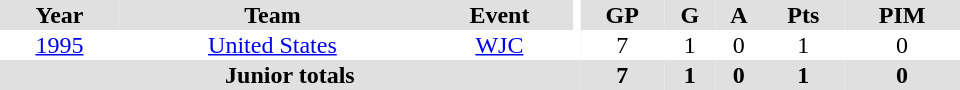<table border="0" cellpadding="1" cellspacing="0" ID="Table3" style="text-align:center; width:40em">
<tr bgcolor="#e0e0e0">
<th>Year</th>
<th>Team</th>
<th>Event</th>
<th rowspan="102" bgcolor="#ffffff"></th>
<th>GP</th>
<th>G</th>
<th>A</th>
<th>Pts</th>
<th>PIM</th>
</tr>
<tr>
<td><a href='#'>1995</a></td>
<td><a href='#'>United States</a></td>
<td><a href='#'>WJC</a></td>
<td>7</td>
<td>1</td>
<td>0</td>
<td>1</td>
<td>0</td>
</tr>
<tr bgcolor="#e0e0e0">
<th colspan="4">Junior totals</th>
<th>7</th>
<th>1</th>
<th>0</th>
<th>1</th>
<th>0</th>
</tr>
</table>
